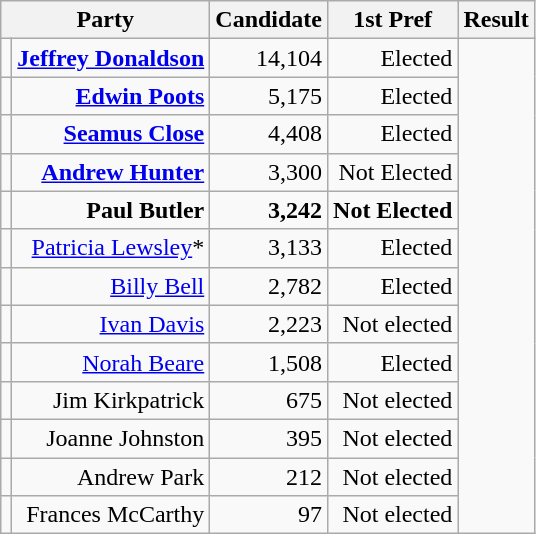<table class="wikitable">
<tr>
<th colspan="2" rowspan="1" align="center" valign="top">Party</th>
<th valign="top">Candidate</th>
<th valign="top">1st Pref</th>
<th valign="top">Result</th>
</tr>
<tr>
<td></td>
<td align="right"><strong><a href='#'>Jeffrey Donaldson</a></strong></td>
<td align="right">14,104</td>
<td align="right">Elected</td>
</tr>
<tr>
<td></td>
<td align="right"><strong><a href='#'>Edwin Poots</a></strong></td>
<td align="right">5,175</td>
<td align="right">Elected</td>
</tr>
<tr>
<td></td>
<td align="right"><strong><a href='#'>Seamus Close</a></strong></td>
<td align="right">4,408</td>
<td align="right">Elected</td>
</tr>
<tr>
<td></td>
<td align="right"><strong><a href='#'>Andrew Hunter</a></strong></td>
<td align="right">3,300</td>
<td align="right">Not Elected</td>
</tr>
<tr>
<td></td>
<td align="right"><strong>Paul Butler</strong></td>
<td align="right"><strong>3,242</strong></td>
<td align="right"><strong>Not Elected</strong></td>
</tr>
<tr>
<td></td>
<td align="right"><a href='#'>Patricia Lewsley</a>*</td>
<td align="right">3,133</td>
<td align="right">Elected</td>
</tr>
<tr>
<td></td>
<td align="right"><a href='#'>Billy Bell</a></td>
<td align="right">2,782</td>
<td align="right">Elected</td>
</tr>
<tr>
<td></td>
<td align="right"><a href='#'>Ivan Davis</a></td>
<td align="right">2,223</td>
<td align="right">Not elected</td>
</tr>
<tr>
<td></td>
<td align="right"><a href='#'>Norah Beare</a></td>
<td align="right">1,508</td>
<td align="right">Elected</td>
</tr>
<tr>
<td></td>
<td align="right">Jim Kirkpatrick</td>
<td align="right">675</td>
<td align="right">Not elected</td>
</tr>
<tr>
<td></td>
<td align="right">Joanne Johnston</td>
<td align="right">395</td>
<td align="right">Not elected</td>
</tr>
<tr>
<td></td>
<td align="right">Andrew Park</td>
<td align="right">212</td>
<td align="right">Not elected</td>
</tr>
<tr>
<td></td>
<td align="right">Frances McCarthy</td>
<td align="right">97</td>
<td align="right">Not elected</td>
</tr>
</table>
